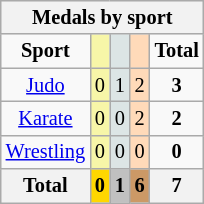<table class="wikitable" style="font-size:85%">
<tr style="background:#efefef;">
<th colspan=7><strong>Medals by sport</strong></th>
</tr>
<tr align=center>
<td><strong>Sport</strong></td>
<td bgcolor=#f7f6a8></td>
<td bgcolor=#dce5e5></td>
<td bgcolor=#ffdab9></td>
<td><strong>Total</strong></td>
</tr>
<tr align=center>
<td><a href='#'>Judo</a></td>
<td style="background:#F7F6A8;">0</td>
<td style="background:#DCE5E5;">1</td>
<td style="background:#FFDAB9;">2</td>
<td><strong>3</strong></td>
</tr>
<tr align=center>
<td><a href='#'>Karate</a></td>
<td style="background:#F7F6A8;">0</td>
<td style="background:#DCE5E5;">0</td>
<td style="background:#FFDAB9;">2</td>
<td><strong>2</strong></td>
</tr>
<tr align=center>
<td><a href='#'>Wrestling</a></td>
<td style="background:#F7F6A8;">0</td>
<td style="background:#DCE5E5;">0</td>
<td style="background:#FFDAB9;">0</td>
<td><strong>0</strong></td>
</tr>
<tr align=center>
<th><strong>Total</strong></th>
<th style="background:gold;"><strong>0</strong></th>
<th style="background:silver;"><strong>1</strong></th>
<th style="background:#c96;"><strong>6</strong></th>
<th><strong>7</strong></th>
</tr>
</table>
